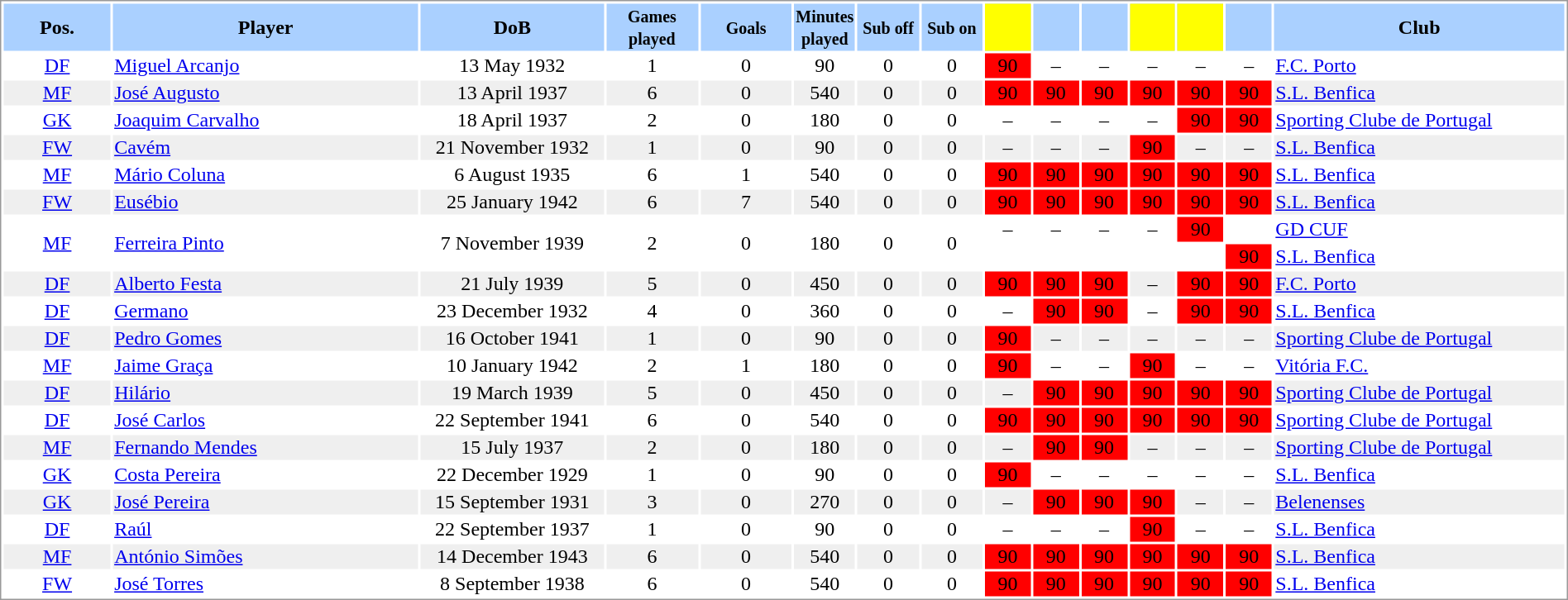<table border="0" width="100%" style="border: 1px solid #999; background-color:#FFFFFF; text-align:center">
<tr align="center" bgcolor="#AAD0FF">
<th width=7%>Pos.</th>
<th width=20%>Player</th>
<th width=12%>DoB</th>
<th width=6%><small>Games<br>played</small></th>
<th width=6%><small>Goals</small></th>
<th width=4%><small>Minutes<br>played</small></th>
<th width=4%><small>Sub off</small></th>
<th width=4%><small>Sub on</small></th>
<th width=3% bgcolor=yellow></th>
<th width=3%></th>
<th width=3%></th>
<th width=3% bgcolor=yellow></th>
<th width=3% bgcolor=yellow></th>
<th width=3%></th>
<th width=27%>Club</th>
</tr>
<tr>
<td><a href='#'>DF</a></td>
<td align="left"><a href='#'>Miguel Arcanjo</a></td>
<td>13 May 1932</td>
<td>1</td>
<td>0</td>
<td>90</td>
<td>0</td>
<td>0</td>
<td bgcolor=red>90</td>
<td>–</td>
<td>–</td>
<td>–</td>
<td>–</td>
<td>–</td>
<td align="left"> <a href='#'>F.C. Porto</a></td>
</tr>
<tr bgcolor="#EFEFEF">
<td><a href='#'>MF</a></td>
<td align="left"><a href='#'>José Augusto</a></td>
<td>13 April 1937</td>
<td>6</td>
<td>0</td>
<td>540</td>
<td>0</td>
<td>0</td>
<td bgcolor=red>90</td>
<td bgcolor=red>90</td>
<td bgcolor=red>90</td>
<td bgcolor=red>90</td>
<td bgcolor=red>90</td>
<td bgcolor=red>90</td>
<td align="left"> <a href='#'>S.L. Benfica</a></td>
</tr>
<tr>
<td><a href='#'>GK</a></td>
<td align="left"><a href='#'>Joaquim Carvalho</a></td>
<td>18 April 1937</td>
<td>2</td>
<td>0</td>
<td>180</td>
<td>0</td>
<td>0</td>
<td>–</td>
<td>–</td>
<td>–</td>
<td>–</td>
<td bgcolor=red>90</td>
<td bgcolor=red>90</td>
<td align="left"> <a href='#'>Sporting Clube de Portugal</a></td>
</tr>
<tr bgcolor="#EFEFEF">
<td><a href='#'>FW</a></td>
<td align="left"><a href='#'>Cavém</a></td>
<td>21 November 1932</td>
<td>1</td>
<td>0</td>
<td>90</td>
<td>0</td>
<td>0</td>
<td>–</td>
<td>–</td>
<td>–</td>
<td bgcolor=red>90</td>
<td>–</td>
<td>–</td>
<td align="left"> <a href='#'>S.L. Benfica</a></td>
</tr>
<tr>
<td><a href='#'>MF</a></td>
<td align="left"><a href='#'>Mário Coluna</a></td>
<td>6 August 1935</td>
<td>6</td>
<td>1</td>
<td>540</td>
<td>0</td>
<td>0</td>
<td bgcolor=red>90</td>
<td bgcolor=red>90</td>
<td bgcolor=red>90</td>
<td bgcolor=red>90</td>
<td bgcolor=red>90</td>
<td bgcolor=red>90</td>
<td align="left"> <a href='#'>S.L. Benfica</a></td>
</tr>
<tr bgcolor="#EFEFEF">
<td><a href='#'>FW</a></td>
<td align="left"><a href='#'>Eusébio</a></td>
<td>25 January 1942</td>
<td>6</td>
<td>7</td>
<td>540</td>
<td>0</td>
<td>0</td>
<td bgcolor=red>90</td>
<td bgcolor=red>90</td>
<td bgcolor=red>90</td>
<td bgcolor=red>90</td>
<td bgcolor=red>90</td>
<td bgcolor=red>90</td>
<td align="left"> <a href='#'>S.L. Benfica</a></td>
</tr>
<tr>
<td rowspan=2><a href='#'>MF</a></td>
<td align="left" rowspan=2><a href='#'>Ferreira Pinto</a></td>
<td rowspan=2>7 November 1939</td>
<td rowspan=2>2</td>
<td rowspan=2>0</td>
<td rowspan=2>180</td>
<td rowspan=2>0</td>
<td rowspan=2>0</td>
<td>–</td>
<td>–</td>
<td>–</td>
<td>–</td>
<td bgcolor=red>90</td>
<td></td>
<td align="left"> <a href='#'>GD CUF</a></td>
</tr>
<tr>
<td></td>
<td></td>
<td></td>
<td></td>
<td></td>
<td bgcolor=red>90</td>
<td align="left"> <a href='#'>S.L. Benfica</a></td>
</tr>
<tr bgcolor="#EFEFEF">
<td><a href='#'>DF</a></td>
<td align="left"><a href='#'>Alberto Festa</a></td>
<td>21 July 1939</td>
<td>5</td>
<td>0</td>
<td>450</td>
<td>0</td>
<td>0</td>
<td bgcolor=red>90</td>
<td bgcolor=red>90</td>
<td bgcolor=red>90</td>
<td>–</td>
<td bgcolor=red>90</td>
<td bgcolor=red>90</td>
<td align="left"> <a href='#'>F.C. Porto</a></td>
</tr>
<tr>
<td><a href='#'>DF</a></td>
<td align="left"><a href='#'>Germano</a></td>
<td>23 December 1932</td>
<td>4</td>
<td>0</td>
<td>360</td>
<td>0</td>
<td>0</td>
<td>–</td>
<td bgcolor=red>90</td>
<td bgcolor=red>90</td>
<td>–</td>
<td bgcolor=red>90</td>
<td bgcolor=red>90</td>
<td align="left"> <a href='#'>S.L. Benfica</a></td>
</tr>
<tr bgcolor="#EFEFEF">
<td><a href='#'>DF</a></td>
<td align="left"><a href='#'>Pedro Gomes</a></td>
<td>16 October 1941</td>
<td>1</td>
<td>0</td>
<td>90</td>
<td>0</td>
<td>0</td>
<td bgcolor=red>90</td>
<td>–</td>
<td>–</td>
<td>–</td>
<td>–</td>
<td>–</td>
<td align="left"> <a href='#'>Sporting Clube de Portugal</a></td>
</tr>
<tr>
<td><a href='#'>MF</a></td>
<td align="left"><a href='#'>Jaime Graça</a></td>
<td>10 January 1942</td>
<td>2</td>
<td>1</td>
<td>180</td>
<td>0</td>
<td>0</td>
<td bgcolor=red>90</td>
<td>–</td>
<td>–</td>
<td bgcolor=red>90</td>
<td>–</td>
<td>–</td>
<td align="left"> <a href='#'>Vitória F.C.</a></td>
</tr>
<tr bgcolor="#EFEFEF">
<td><a href='#'>DF</a></td>
<td align="left"><a href='#'>Hilário</a></td>
<td>19 March 1939</td>
<td>5</td>
<td>0</td>
<td>450</td>
<td>0</td>
<td>0</td>
<td>–</td>
<td bgcolor=red>90</td>
<td bgcolor=red>90</td>
<td bgcolor=red>90</td>
<td bgcolor=red>90</td>
<td bgcolor=red>90</td>
<td align="left"> <a href='#'>Sporting Clube de Portugal</a></td>
</tr>
<tr>
<td><a href='#'>DF</a></td>
<td align="left"><a href='#'>José Carlos</a></td>
<td>22 September 1941</td>
<td>6</td>
<td>0</td>
<td>540</td>
<td>0</td>
<td>0</td>
<td bgcolor=red>90</td>
<td bgcolor=red>90</td>
<td bgcolor=red>90</td>
<td bgcolor=red>90</td>
<td bgcolor=red>90</td>
<td bgcolor=red>90</td>
<td align="left"> <a href='#'>Sporting Clube de Portugal</a></td>
</tr>
<tr bgcolor="#EFEFEF">
<td><a href='#'>MF</a></td>
<td align="left"><a href='#'>Fernando Mendes</a></td>
<td>15 July 1937</td>
<td>2</td>
<td>0</td>
<td>180</td>
<td>0</td>
<td>0</td>
<td>–</td>
<td bgcolor=red>90</td>
<td bgcolor=red>90</td>
<td>–</td>
<td>–</td>
<td>–</td>
<td align="left"> <a href='#'>Sporting Clube de Portugal</a></td>
</tr>
<tr>
<td><a href='#'>GK</a></td>
<td align="left"><a href='#'>Costa Pereira</a></td>
<td>22 December 1929</td>
<td>1</td>
<td>0</td>
<td>90</td>
<td>0</td>
<td>0</td>
<td bgcolor=red>90</td>
<td>–</td>
<td>–</td>
<td>–</td>
<td>–</td>
<td>–</td>
<td align="left"> <a href='#'>S.L. Benfica</a></td>
</tr>
<tr bgcolor="#EFEFEF">
<td><a href='#'>GK</a></td>
<td align="left"><a href='#'>José Pereira</a></td>
<td>15 September 1931</td>
<td>3</td>
<td>0</td>
<td>270</td>
<td>0</td>
<td>0</td>
<td>–</td>
<td bgcolor=red>90</td>
<td bgcolor=red>90</td>
<td bgcolor=red>90</td>
<td>–</td>
<td>–</td>
<td align="left"> <a href='#'>Belenenses</a></td>
</tr>
<tr>
<td><a href='#'>DF</a></td>
<td align="left"><a href='#'>Raúl</a></td>
<td>22 September 1937</td>
<td>1</td>
<td>0</td>
<td>90</td>
<td>0</td>
<td>0</td>
<td>–</td>
<td>–</td>
<td>–</td>
<td bgcolor=red>90</td>
<td>–</td>
<td>–</td>
<td align="left"> <a href='#'>S.L. Benfica</a></td>
</tr>
<tr bgcolor="#EFEFEF">
<td><a href='#'>MF</a></td>
<td align="left"><a href='#'>António Simões</a></td>
<td>14 December 1943</td>
<td>6</td>
<td>0</td>
<td>540</td>
<td>0</td>
<td>0</td>
<td bgcolor=red>90</td>
<td bgcolor=red>90</td>
<td bgcolor=red>90</td>
<td bgcolor=red>90</td>
<td bgcolor=red>90</td>
<td bgcolor=red>90</td>
<td align="left"> <a href='#'>S.L. Benfica</a></td>
</tr>
<tr>
<td><a href='#'>FW</a></td>
<td align="left"><a href='#'>José Torres</a></td>
<td>8 September 1938</td>
<td>6</td>
<td>0</td>
<td>540</td>
<td>0</td>
<td>0</td>
<td bgcolor=red>90</td>
<td bgcolor=red>90</td>
<td bgcolor=red>90</td>
<td bgcolor=red>90</td>
<td bgcolor=red>90</td>
<td bgcolor=red>90</td>
<td align="left"> <a href='#'>S.L. Benfica</a></td>
</tr>
</table>
